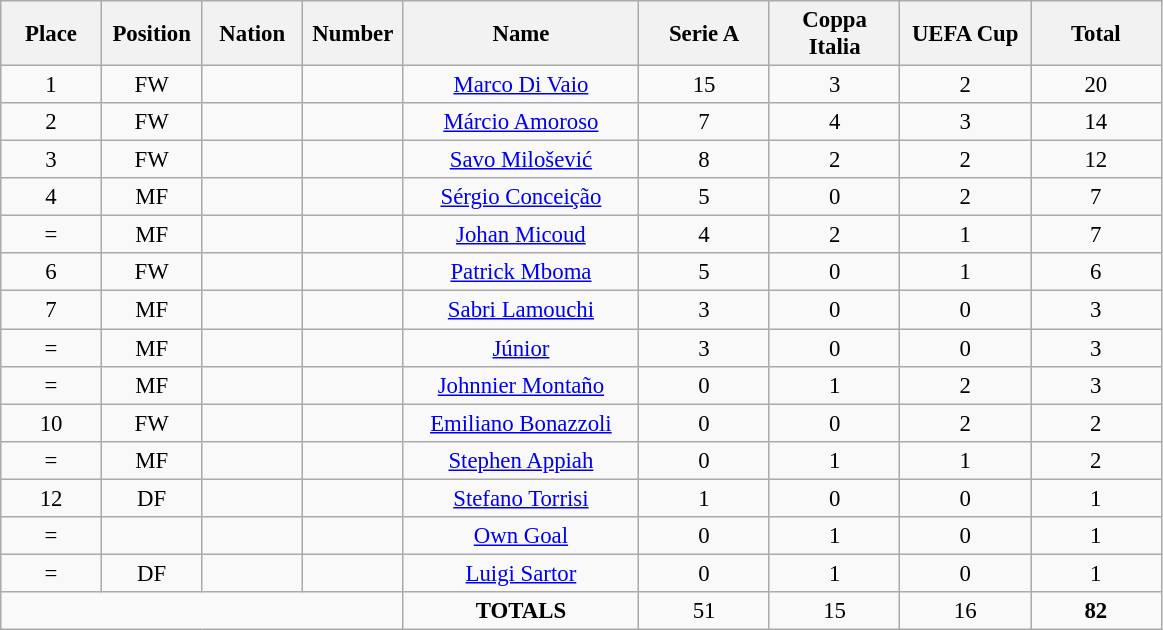<table class="wikitable" style="font-size: 95%; text-align: center">
<tr>
<th width=60>Place</th>
<th width=60>Position</th>
<th width=60>Nation</th>
<th width=60>Number</th>
<th width=150>Name</th>
<th width=80>Serie A</th>
<th width=80>Coppa Italia</th>
<th width=80>UEFA Cup</th>
<th width=80>Total</th>
</tr>
<tr>
<td>1</td>
<td>FW</td>
<td></td>
<td></td>
<td><a href='#'>Marco Di Vaio</a></td>
<td>15</td>
<td>3</td>
<td>2</td>
<td>20</td>
</tr>
<tr>
<td>2</td>
<td>FW</td>
<td></td>
<td></td>
<td><a href='#'>Márcio Amoroso</a></td>
<td>7</td>
<td>4</td>
<td>3</td>
<td>14</td>
</tr>
<tr>
<td>3</td>
<td>FW</td>
<td></td>
<td></td>
<td><a href='#'>Savo Milošević</a></td>
<td>8</td>
<td>2</td>
<td>2</td>
<td>12</td>
</tr>
<tr>
<td>4</td>
<td>MF</td>
<td></td>
<td></td>
<td><a href='#'>Sérgio Conceição</a></td>
<td>5</td>
<td>0</td>
<td>2</td>
<td>7</td>
</tr>
<tr>
<td>=</td>
<td>MF</td>
<td></td>
<td></td>
<td><a href='#'>Johan Micoud</a></td>
<td>4</td>
<td>2</td>
<td>1</td>
<td>7</td>
</tr>
<tr>
<td>6</td>
<td>FW</td>
<td></td>
<td></td>
<td><a href='#'>Patrick Mboma</a></td>
<td>5</td>
<td>0</td>
<td>1</td>
<td>6</td>
</tr>
<tr>
<td>7</td>
<td>MF</td>
<td></td>
<td></td>
<td><a href='#'>Sabri Lamouchi</a></td>
<td>3</td>
<td>0</td>
<td>0</td>
<td>3</td>
</tr>
<tr>
<td>=</td>
<td>MF</td>
<td></td>
<td></td>
<td><a href='#'>Júnior</a></td>
<td>3</td>
<td>0</td>
<td>0</td>
<td>3</td>
</tr>
<tr>
<td>=</td>
<td>MF</td>
<td></td>
<td></td>
<td><a href='#'>Johnnier Montaño</a></td>
<td>0</td>
<td>1</td>
<td>2</td>
<td>3</td>
</tr>
<tr>
<td>10</td>
<td>FW</td>
<td></td>
<td></td>
<td><a href='#'>Emiliano Bonazzoli</a></td>
<td>0</td>
<td>0</td>
<td>2</td>
<td>2</td>
</tr>
<tr>
<td>=</td>
<td>MF</td>
<td></td>
<td></td>
<td><a href='#'>Stephen Appiah</a></td>
<td>0</td>
<td>1</td>
<td>1</td>
<td>2</td>
</tr>
<tr>
<td>12</td>
<td>DF</td>
<td></td>
<td></td>
<td><a href='#'>Stefano Torrisi</a></td>
<td>1</td>
<td>0</td>
<td>0</td>
<td>1</td>
</tr>
<tr>
<td>=</td>
<td></td>
<td></td>
<td></td>
<td><a href='#'>Own Goal</a></td>
<td>0</td>
<td>1</td>
<td>0</td>
<td>1</td>
</tr>
<tr>
<td>=</td>
<td>DF</td>
<td></td>
<td></td>
<td><a href='#'>Luigi Sartor</a></td>
<td>0</td>
<td>1</td>
<td>0</td>
<td>1</td>
</tr>
<tr>
<td colspan="4"></td>
<td><strong>TOTALS</strong></td>
<td>51</td>
<td>15</td>
<td>16</td>
<td><strong>82</strong></td>
</tr>
</table>
